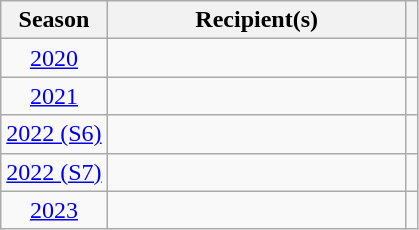<table class="wikitable sortable" style=text-align:center>
<tr>
<th>Season</th>
<th style=width:12em>Recipient(s)</th>
<th class=unsortable></th>
</tr>
<tr>
<td><a href='#'>2020</a></td>
<td align=left><strong></strong></td>
<td></td>
</tr>
<tr>
<td><a href='#'>2021</a></td>
<td align=left></td>
<td></td>
</tr>
<tr>
<td><a href='#'>2022 (S6)</a></td>
<td align=left></td>
<td></td>
</tr>
<tr>
<td><a href='#'>2022 (S7)</a></td>
<td align=left><strong></strong></td>
<td></td>
</tr>
<tr>
<td><a href='#'>2023</a></td>
<td align=left><strong></strong></td>
<td></td>
</tr>
</table>
